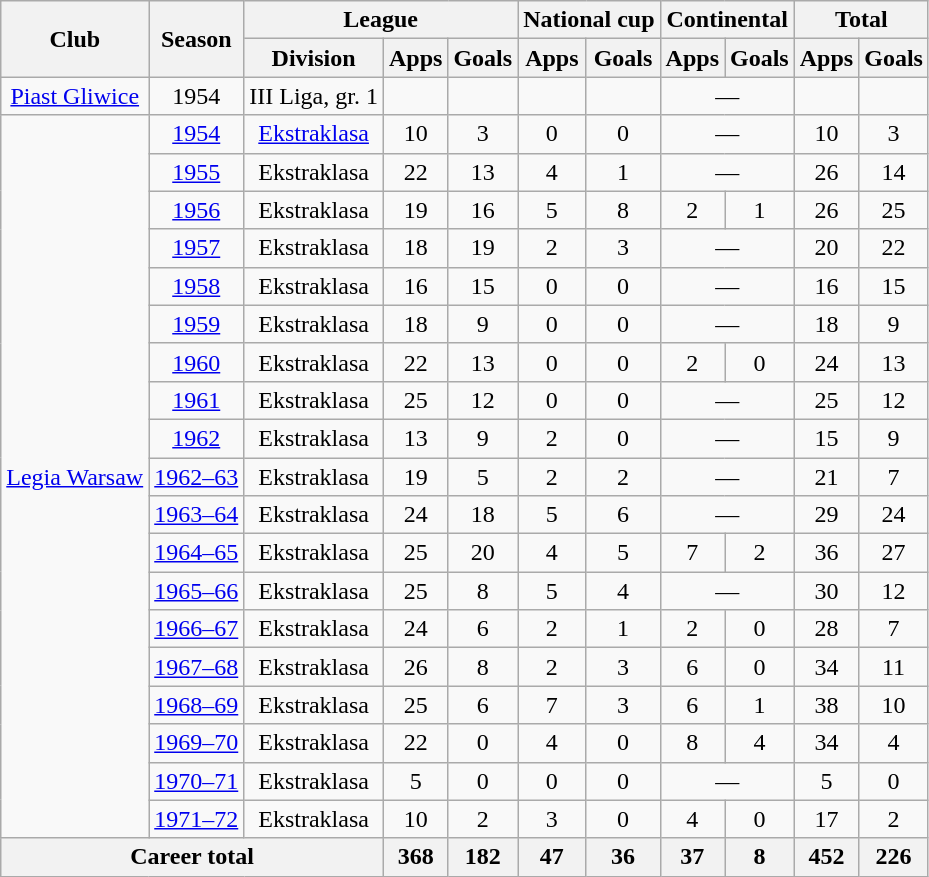<table class="wikitable" style="text-align:center">
<tr>
<th rowspan="2">Club</th>
<th rowspan="2">Season</th>
<th colspan="3">League</th>
<th colspan="2">National cup</th>
<th colspan="2">Continental</th>
<th colspan="2">Total</th>
</tr>
<tr>
<th>Division</th>
<th>Apps</th>
<th>Goals</th>
<th>Apps</th>
<th>Goals</th>
<th>Apps</th>
<th>Goals</th>
<th>Apps</th>
<th>Goals</th>
</tr>
<tr>
<td><a href='#'>Piast Gliwice</a></td>
<td>1954</td>
<td>III Liga, gr. 1</td>
<td></td>
<td></td>
<td></td>
<td></td>
<td colspan="2">—</td>
<td></td>
<td></td>
</tr>
<tr>
<td rowspan="19"><a href='#'>Legia Warsaw</a></td>
<td><a href='#'>1954</a></td>
<td><a href='#'>Ekstraklasa</a></td>
<td>10</td>
<td>3</td>
<td>0</td>
<td>0</td>
<td colspan="2">—</td>
<td>10</td>
<td>3</td>
</tr>
<tr>
<td><a href='#'>1955</a></td>
<td>Ekstraklasa</td>
<td>22</td>
<td>13</td>
<td>4</td>
<td>1</td>
<td colspan="2">—</td>
<td>26</td>
<td>14</td>
</tr>
<tr>
<td><a href='#'>1956</a></td>
<td>Ekstraklasa</td>
<td>19</td>
<td>16</td>
<td>5</td>
<td>8</td>
<td>2</td>
<td>1</td>
<td>26</td>
<td>25</td>
</tr>
<tr>
<td><a href='#'>1957</a></td>
<td>Ekstraklasa</td>
<td>18</td>
<td>19</td>
<td>2</td>
<td>3</td>
<td colspan="2">—</td>
<td>20</td>
<td>22</td>
</tr>
<tr>
<td><a href='#'>1958</a></td>
<td>Ekstraklasa</td>
<td>16</td>
<td>15</td>
<td>0</td>
<td>0</td>
<td colspan="2">—</td>
<td>16</td>
<td>15</td>
</tr>
<tr>
<td><a href='#'>1959</a></td>
<td>Ekstraklasa</td>
<td>18</td>
<td>9</td>
<td>0</td>
<td>0</td>
<td colspan="2">—</td>
<td>18</td>
<td>9</td>
</tr>
<tr>
<td><a href='#'>1960</a></td>
<td>Ekstraklasa</td>
<td>22</td>
<td>13</td>
<td>0</td>
<td>0</td>
<td>2</td>
<td>0</td>
<td>24</td>
<td>13</td>
</tr>
<tr>
<td><a href='#'>1961</a></td>
<td>Ekstraklasa</td>
<td>25</td>
<td>12</td>
<td>0</td>
<td>0</td>
<td colspan="2">—</td>
<td>25</td>
<td>12</td>
</tr>
<tr>
<td><a href='#'>1962</a></td>
<td>Ekstraklasa</td>
<td>13</td>
<td>9</td>
<td>2</td>
<td>0</td>
<td colspan="2">—</td>
<td>15</td>
<td>9</td>
</tr>
<tr>
<td><a href='#'>1962–63</a></td>
<td>Ekstraklasa</td>
<td>19</td>
<td>5</td>
<td>2</td>
<td>2</td>
<td colspan="2">—</td>
<td>21</td>
<td>7</td>
</tr>
<tr>
<td><a href='#'>1963–64</a></td>
<td>Ekstraklasa</td>
<td>24</td>
<td>18</td>
<td>5</td>
<td>6</td>
<td colspan="2">—</td>
<td>29</td>
<td>24</td>
</tr>
<tr>
<td><a href='#'>1964–65</a></td>
<td>Ekstraklasa</td>
<td>25</td>
<td>20</td>
<td>4</td>
<td>5</td>
<td>7</td>
<td>2</td>
<td>36</td>
<td>27</td>
</tr>
<tr>
<td><a href='#'>1965–66</a></td>
<td>Ekstraklasa</td>
<td>25</td>
<td>8</td>
<td>5</td>
<td>4</td>
<td colspan="2">—</td>
<td>30</td>
<td>12</td>
</tr>
<tr>
<td><a href='#'>1966–67</a></td>
<td>Ekstraklasa</td>
<td>24</td>
<td>6</td>
<td>2</td>
<td>1</td>
<td>2</td>
<td>0</td>
<td>28</td>
<td>7</td>
</tr>
<tr>
<td><a href='#'>1967–68</a></td>
<td>Ekstraklasa</td>
<td>26</td>
<td>8</td>
<td>2</td>
<td>3</td>
<td>6</td>
<td>0</td>
<td>34</td>
<td>11</td>
</tr>
<tr>
<td><a href='#'>1968–69</a></td>
<td>Ekstraklasa</td>
<td>25</td>
<td>6</td>
<td>7</td>
<td>3</td>
<td>6</td>
<td>1</td>
<td>38</td>
<td>10</td>
</tr>
<tr>
<td><a href='#'>1969–70</a></td>
<td>Ekstraklasa</td>
<td>22</td>
<td>0</td>
<td>4</td>
<td>0</td>
<td>8</td>
<td>4</td>
<td>34</td>
<td>4</td>
</tr>
<tr>
<td><a href='#'>1970–71</a></td>
<td>Ekstraklasa</td>
<td>5</td>
<td>0</td>
<td>0</td>
<td>0</td>
<td colspan="2">—</td>
<td>5</td>
<td>0</td>
</tr>
<tr>
<td><a href='#'>1971–72</a></td>
<td>Ekstraklasa</td>
<td>10</td>
<td>2</td>
<td>3</td>
<td>0</td>
<td>4</td>
<td>0</td>
<td>17</td>
<td>2</td>
</tr>
<tr>
<th colspan="3">Career total</th>
<th>368</th>
<th>182</th>
<th>47</th>
<th>36</th>
<th>37</th>
<th>8</th>
<th>452</th>
<th>226</th>
</tr>
</table>
